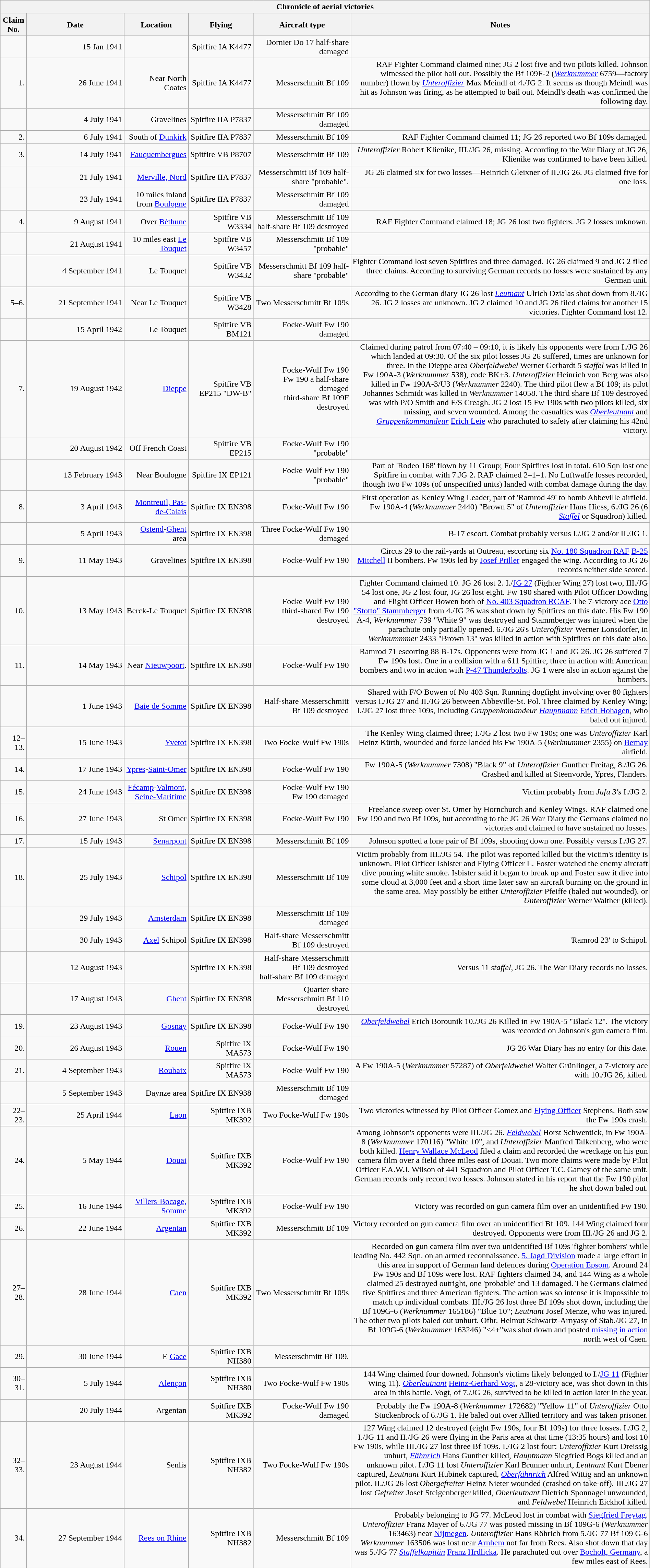<table class="wikitable plainrowheaders collapsible" style="margin-left: auto; margin-right: auto; border: none; text-align:right; width: 100%;">
<tr>
<th colspan="6">Chronicle of aerial victories</th>
</tr>
<tr>
<th align=center>Claim No.</th>
<th width="15%"; align=center>Date</th>
<th align=left>Location</th>
<th width="10%"; align="left">Flying</th>
<th width="15%"; align="left">Aircraft type</th>
<th align="left">Notes</th>
</tr>
<tr>
<td></td>
<td>15 Jan 1941</td>
<td></td>
<td>Spitfire IA K4477</td>
<td>Dornier Do 17 half-share damaged</td>
<td></td>
</tr>
<tr>
<td>1.</td>
<td>26 June 1941</td>
<td>Near North Coates</td>
<td>Spitfire IA K4477</td>
<td>Messerschmitt Bf 109</td>
<td>RAF Fighter Command claimed nine; JG 2 lost five and two pilots killed. Johnson witnessed the pilot bail out. Possibly the Bf 109F-2 (<em><a href='#'>Werknummer</a></em> 6759—factory number) flown by <em><a href='#'>Unteroffizier</a></em> Max Meindl of 4./JG 2. It seems as though Meindl was hit as Johnson was firing, as he attempted to bail out. Meindl's death was confirmed the following day. </td>
</tr>
<tr>
<td></td>
<td>4 July 1941</td>
<td>Gravelines</td>
<td>Spitfire IIA P7837</td>
<td>Messerschmitt Bf 109 damaged</td>
<td></td>
</tr>
<tr>
<td>2.</td>
<td>6 July 1941</td>
<td>South of <a href='#'>Dunkirk</a></td>
<td>Spitfire IIA P7837</td>
<td>Messerschmitt Bf 109</td>
<td>RAF Fighter Command claimed 11; JG 26 reported two Bf 109s damaged.</td>
</tr>
<tr>
<td>3.</td>
<td>14 July 1941</td>
<td><a href='#'>Fauquembergues</a></td>
<td>Spitfire VB P8707</td>
<td>Messerschmitt Bf 109</td>
<td><em>Unteroffizier</em> Robert Klienike, III./JG 26, missing. According to the War Diary of JG 26, Klienike was confirmed to have been killed.</td>
</tr>
<tr>
<td></td>
<td>21 July 1941</td>
<td><a href='#'>Merville, Nord</a></td>
<td>Spitfire IIA P7837</td>
<td>Messerschmitt Bf 109 half-share "probable".</td>
<td>JG 26 claimed six for two losses—Heinrich Gleixner of II./JG 26. JG claimed five for one loss.</td>
</tr>
<tr>
<td></td>
<td>23 July 1941</td>
<td>10 miles inland from <a href='#'>Boulogne</a></td>
<td>Spitfire IIA P7837</td>
<td>Messerschmitt Bf 109 damaged</td>
<td></td>
</tr>
<tr>
<td>4.</td>
<td>9 August 1941</td>
<td>Over <a href='#'>Béthune</a></td>
<td>Spitfire VB W3334</td>
<td>Messerschmitt Bf 109<br>half-share Bf 109 destroyed</td>
<td>RAF Fighter Command claimed 18; JG 26 lost two fighters. JG 2 losses unknown.</td>
</tr>
<tr>
<td></td>
<td>21 August 1941</td>
<td>10 miles east <a href='#'>Le Touquet</a></td>
<td>Spitfire VB W3457</td>
<td>Messerschmitt Bf 109 "probable"</td>
<td></td>
</tr>
<tr>
<td></td>
<td>4 September 1941</td>
<td>Le Touquet</td>
<td>Spitfire VB W3432</td>
<td>Messerschmitt Bf 109 half-share "probable"</td>
<td>Fighter Command lost seven Spitfires and three damaged. JG 26 claimed 9 and JG 2 filed three claims. According to surviving German records no losses were sustained by any German unit.</td>
</tr>
<tr>
<td>5–6.</td>
<td>21 September 1941</td>
<td>Near Le Touquet</td>
<td>Spitfire VB W3428</td>
<td>Two Messerschmitt Bf 109s</td>
<td>According to the German diary JG 26 lost <em><a href='#'>Leutnant</a></em> Ulrich Dzialas shot down from 8./JG 26. JG 2 losses are unknown. JG 2 claimed 10 and JG 26 filed claims for another 15 victories. Fighter Command lost 12.</td>
</tr>
<tr>
<td></td>
<td>15 April 1942</td>
<td>Le Touquet</td>
<td>Spitfire VB BM121</td>
<td>Focke-Wulf Fw 190 damaged</td>
<td></td>
</tr>
<tr>
<td>7.</td>
<td>19 August 1942</td>
<td><a href='#'>Dieppe</a></td>
<td>Spitfire VB EP215 "DW-B"</td>
<td>Focke-Wulf Fw 190<br>Fw 190 a half-share damaged<br>third-share Bf 109F destroyed</td>
<td>Claimed during patrol from 07:40 – 09:10, it is likely his opponents were from I./JG 26 which landed at 09:30. Of the six pilot losses JG 26 suffered, times are unknown for three. In the Dieppe area <em>Oberfeldwebel</em> Werner Gerhardt 5 <em>staffel</em> was killed in Fw 190A-3 (<em>Werknummer</em> 538), code BK+3. <em>Unteroffizier</em> Heinrich von Berg was also killed in Fw 190A-3/U3 (<em>Werknummer</em> 2240). The third pilot flew a Bf 109; its pilot Johannes Schmidt was killed in <em>Werknummer</em> 14058. The third share Bf 109 destroyed was with P/O Smith and F/S Creagh. JG 2 lost 15 Fw 190s with two pilots killed, six missing, and seven wounded. Among the casualties was <em><a href='#'>Oberleutnant</a></em> and <em><a href='#'>Gruppenkommandeur</a></em> <a href='#'>Erich Leie</a> who parachuted to safety after claiming his 42nd victory.</td>
</tr>
<tr>
<td></td>
<td>20 August 1942</td>
<td>Off French Coast</td>
<td>Spitfire VB EP215</td>
<td>Focke-Wulf Fw 190 "probable"</td>
<td></td>
</tr>
<tr>
<td></td>
<td>13 February 1943</td>
<td>Near Boulogne</td>
<td>Spitfire IX EP121</td>
<td>Focke-Wulf Fw 190 "probable"</td>
<td>Part of 'Rodeo 168' flown by 11 Group; Four Spitfires lost in total. 610 Sqn lost one Spitfire in combat with 7.JG 2. RAF claimed 2–1–1. No Luftwaffe losses recorded, though two Fw 109s (of unspecified units) landed with combat damage during the day.</td>
</tr>
<tr>
<td>8.</td>
<td>3 April 1943</td>
<td><a href='#'>Montreuil, Pas-de-Calais</a></td>
<td>Spitfire IX EN398</td>
<td>Focke-Wulf Fw 190</td>
<td>First operation as Kenley Wing Leader, part of 'Ramrod 49' to bomb Abbeville airfield. Fw 190A-4 (<em>Werknummer</em> 2440) "Brown 5" of <em>Unteroffizier</em> Hans Hiess, 6./JG 26 (6 <em><a href='#'>Staffel</a></em> or Squadron) killed.</td>
</tr>
<tr>
<td></td>
<td>5 April 1943</td>
<td><a href='#'>Ostend</a>-<a href='#'>Ghent</a> area</td>
<td>Spitfire IX EN398</td>
<td>Three Focke-Wulf Fw 190 damaged</td>
<td>B-17 escort. Combat probably versus I./JG 2 and/or II./JG 1.</td>
</tr>
<tr>
<td>9.</td>
<td>11 May 1943</td>
<td>Gravelines</td>
<td>Spitfire IX EN398</td>
<td>Focke-Wulf Fw 190</td>
<td>Circus 29 to the rail-yards at Outreau, escorting six <a href='#'>No. 180 Squadron RAF</a> <a href='#'>B-25 Mitchell</a> II bombers. Fw 190s led by <a href='#'>Josef Priller</a> engaged the wing. According to JG 26 records neither side scored.</td>
</tr>
<tr>
<td>10.</td>
<td>13 May 1943</td>
<td>Berck-Le Touquet</td>
<td>Spitfire IX EN398</td>
<td>Focke-Wulf Fw 190<br>third-shared Fw 190 destroyed</td>
<td>Fighter Command claimed 10. JG 26 lost 2. I./<a href='#'>JG 27</a> (Fighter Wing 27) lost two, III./JG 54 lost one, JG 2 lost four, JG 26 lost eight. Fw 190 shared with Pilot Officer Dowding and Flight Officer Bowen both of <a href='#'>No. 403 Squadron RCAF</a>. The 7-victory ace <a href='#'>Otto "Stotto" Stammberger</a> from 4./JG 26 was shot down by Spitfires on this date. His Fw 190 A-4, <em>Werknummer</em> 739 "White 9" was destroyed and Stammberger was injured when the parachute only partially opened. 6./JG 26's <em>Unteroffizier</em> Werner Lonsdorfer, in <em>Werknummmer</em> 2433 "Brown 13" was killed in action with Spitfires on this date also.</td>
</tr>
<tr>
<td>11.</td>
<td>14 May 1943</td>
<td>Near <a href='#'>Nieuwpoort</a>.</td>
<td>Spitfire IX EN398</td>
<td>Focke-Wulf Fw 190</td>
<td>Ramrod 71 escorting 88 B-17s.  Opponents were from JG 1 and JG 26. JG 26 suffered 7 Fw 190s lost. One in a collision with a 611 Spitfire, three in action with American bombers and two in action with <a href='#'>P-47 Thunderbolts</a>. JG 1 were also in action against the bombers.</td>
</tr>
<tr>
<td></td>
<td>1 June 1943</td>
<td><a href='#'>Baie de Somme</a></td>
<td>Spitfire IX EN398</td>
<td>Half-share Messerschmitt Bf 109 destroyed</td>
<td>Shared with F/O Bowen of No 403 Sqn. Running dogfight involving over 80 fighters versus I./JG 27 and II./JG 26 between Abbeville-St. Pol. Three claimed by Kenley Wing; I./JG 27 lost three 109s, including <em>Gruppenkomandeur <a href='#'>Hauptmann</a></em> <a href='#'>Erich Hohagen</a>, who baled out injured.</td>
</tr>
<tr>
<td>12–13.</td>
<td>15 June 1943</td>
<td><a href='#'>Yvetot</a></td>
<td>Spitfire IX EN398</td>
<td>Two Focke-Wulf Fw 190s</td>
<td>The Kenley Wing claimed three; I./JG 2 lost two Fw 190s; one was <em>Unteroffizier</em> Karl Heinz Kürth, wounded and force landed his Fw 190A-5 (<em>Werknummer</em> 2355) on <a href='#'>Bernay</a> airfield.</td>
</tr>
<tr>
<td>14.</td>
<td>17 June 1943</td>
<td><a href='#'>Ypres</a>-<a href='#'>Saint-Omer</a></td>
<td>Spitfire IX EN398</td>
<td>Focke-Wulf Fw 190</td>
<td>Fw 190A-5 (<em>Werknummer</em> 7308) "Black 9" of <em>Unteroffizier</em> Gunther Freitag, 8./JG 26. Crashed and killed at Steenvorde, Ypres, Flanders.</td>
</tr>
<tr>
<td>15.</td>
<td>24 June 1943</td>
<td><a href='#'>Fécamp</a>-<a href='#'>Valmont, Seine-Maritime</a></td>
<td>Spitfire IX EN398</td>
<td>Focke-Wulf Fw 190<br>Fw 190 damaged</td>
<td>Victim probably from <em>Jafu 3's</em> I./JG 2.</td>
</tr>
<tr>
<td>16.</td>
<td>27 June 1943</td>
<td>St Omer</td>
<td>Spitfire IX EN398</td>
<td>Focke-Wulf Fw 190</td>
<td>Freelance sweep over St. Omer by Hornchurch and Kenley Wings. RAF claimed one Fw 190 and two Bf 109s, but according to the JG 26 War Diary the Germans claimed no victories and claimed to have sustained no losses.</td>
</tr>
<tr>
<td>17.</td>
<td>15 July 1943</td>
<td><a href='#'>Senarpont</a></td>
<td>Spitfire IX EN398</td>
<td>Messerschmitt Bf 109</td>
<td>Johnson spotted a lone pair of Bf 109s, shooting down one. Possibly versus I./JG 27.</td>
</tr>
<tr>
<td>18.</td>
<td>25 July 1943</td>
<td><a href='#'>Schipol</a></td>
<td>Spitfire IX EN398</td>
<td>Messerschmitt Bf 109</td>
<td>Victim probably from III./JG 54. The pilot was reported killed but the victim's identity is unknown. Pilot Officer Isbister and Flying Officer L. Foster watched the enemy aircraft dive pouring white smoke. Isbister said it began to break up and Foster saw it dive into some cloud at 3,000 feet and a short time later saw an aircraft burning on the ground in the same area. May possibly be either <em>Unteroffizier</em> Pfeiffe (baled out wounded), or <em>Unteroffizier</em> Werner Walther (killed).</td>
</tr>
<tr>
<td></td>
<td>29 July 1943</td>
<td><a href='#'>Amsterdam</a></td>
<td>Spitfire IX EN398</td>
<td>Messerschmitt Bf 109 damaged</td>
<td></td>
</tr>
<tr>
<td></td>
<td>30 July 1943</td>
<td><a href='#'>Axel</a> Schipol</td>
<td>Spitfire IX EN398</td>
<td>Half-share Messerschmitt Bf 109 destroyed</td>
<td>'Ramrod 23' to Schipol.</td>
</tr>
<tr>
<td></td>
<td>12 August 1943</td>
<td></td>
<td>Spitfire IX EN398</td>
<td>Half-share Messerschmitt Bf 109 destroyed<br>half-share Bf 109 damaged</td>
<td>Versus 11 <em>staffel</em>, JG 26. The War Diary records no losses.</td>
</tr>
<tr>
<td></td>
<td>17 August 1943</td>
<td><a href='#'>Ghent</a></td>
<td>Spitfire IX EN398</td>
<td>Quarter-share Messerschmitt Bf 110 destroyed</td>
<td></td>
</tr>
<tr>
<td>19.</td>
<td>23 August 1943</td>
<td><a href='#'>Gosnay</a></td>
<td>Spitfire IX EN398</td>
<td>Focke-Wulf Fw 190</td>
<td><em><a href='#'>Oberfeldwebel</a></em> Erich Borounik 10./JG 26 Killed in Fw 190A-5 "Black 12". The victory was recorded on Johnson's gun camera film.</td>
</tr>
<tr>
<td>20.</td>
<td>26 August 1943</td>
<td><a href='#'>Rouen</a></td>
<td>Spitfire IX MA573</td>
<td>Focke-Wulf Fw 190</td>
<td>JG 26 War Diary has no entry for this date.</td>
</tr>
<tr>
<td>21.</td>
<td>4 September 1943</td>
<td><a href='#'>Roubaix</a></td>
<td>Spitfire IX MA573</td>
<td>Focke-Wulf Fw 190</td>
<td>A Fw 190A-5 (<em>Werknummer</em> 57287) of <em>Oberfeldwebel</em> Walter Grünlinger, a 7-victory ace with 10./JG 26, killed.</td>
</tr>
<tr>
<td></td>
<td>5 September 1943</td>
<td>Daynze area</td>
<td>Spitfire IX EN938</td>
<td>Messerschmitt Bf 109 damaged</td>
<td></td>
</tr>
<tr>
<td>22–23.</td>
<td>25 April 1944</td>
<td><a href='#'>Laon</a></td>
<td>Spitfire IXB MK392</td>
<td>Two Focke-Wulf Fw 190s</td>
<td>Two victories witnessed by Pilot Officer Gomez and <a href='#'>Flying Officer</a> Stephens. Both saw the Fw 190s crash.</td>
</tr>
<tr>
<td>24.</td>
<td>5 May 1944</td>
<td><a href='#'>Douai</a></td>
<td>Spitfire IXB MK392</td>
<td>Focke-Wulf Fw 190</td>
<td>Among Johnson's opponents were III./JG 26. <em><a href='#'>Feldwebel</a></em> Horst Schwentick, in Fw 190A-8 (<em>Werknummer</em> 170116) "White 10", and <em>Unteroffizier</em> Manfred Talkenberg, who were both killed. <a href='#'>Henry Wallace McLeod</a> filed a claim and recorded the wreckage on his gun camera film over a field three miles east of Douai. Two more claims were made by Pilot Officer F.A.W.J. Wilson of 441 Squadron and Pilot Officer T.C. Gamey of the same unit. German records only record two losses. Johnson stated in his report that the Fw 190 pilot he shot down baled out.</td>
</tr>
<tr>
<td>25.</td>
<td>16 June 1944</td>
<td><a href='#'>Villers-Bocage, Somme</a></td>
<td>Spitfire IXB MK392</td>
<td>Focke-Wulf Fw 190</td>
<td>Victory was recorded on gun camera film over an unidentified Fw 190.</td>
</tr>
<tr>
<td>26.</td>
<td>22 June 1944</td>
<td><a href='#'>Argentan</a></td>
<td>Spitfire IXB MK392</td>
<td>Messerschmitt Bf 109</td>
<td>Victory recorded on gun camera film over an unidentified Bf 109. 144 Wing claimed four destroyed. Opponents were from III./JG 26 and JG 2.</td>
</tr>
<tr>
<td>27–28.</td>
<td>28 June 1944</td>
<td><a href='#'>Caen</a></td>
<td>Spitfire IXB MK392</td>
<td>Two Messerschmitt Bf 109s</td>
<td>Recorded on gun camera film over two unidentified Bf 109s 'fighter bombers' while leading No. 442 Sqn. on an armed reconnaissance. <a href='#'>5. Jagd Division</a> made a large effort in this area in support of German land defences during <a href='#'>Operation Epsom</a>. Around 24 Fw 190s and Bf 109s were lost. RAF fighters claimed 34, and 144 Wing as a whole claimed 25 destroyed outright, one 'probable' and 13 damaged. The Germans claimed five Spitfires and three American fighters. The action was so intense it is impossible to match up individual combats. III./JG 26 lost three Bf 109s shot down, including the Bf 109G-6 (<em>Werknummer</em> 165186) "Blue 10"; <em>Leutnant</em> Josef Menze, who was injured. The other two pilots baled out unhurt. Ofhr. Helmut Schwartz-Arnyasy of Stab./JG 27, in Bf 109G-6 (<em>Werknummer</em> 163246) "<4+"was shot down and posted <a href='#'>missing in action</a> north west of Caen.</td>
</tr>
<tr>
<td>29.</td>
<td>30 June 1944</td>
<td>E <a href='#'>Gace</a></td>
<td>Spitfire IXB NH380</td>
<td>Messerschmitt Bf 109.</td>
<td></td>
</tr>
<tr>
<td>30–31.</td>
<td>5 July 1944</td>
<td><a href='#'>Alençon</a></td>
<td>Spitfire IXB NH380</td>
<td>Two Focke-Wulf Fw 190s</td>
<td>144 Wing claimed four downed. Johnson's victims likely belonged to I./<a href='#'>JG 11</a> (Fighter Wing 11). <em><a href='#'>Oberleutnant</a></em> <a href='#'>Heinz-Gerhard Vogt</a>, a 28-victory ace, was shot down in this area in this battle. Vogt, of 7./JG 26, survived to be killed in action later in the year.</td>
</tr>
<tr>
<td></td>
<td>20 July 1944</td>
<td>Argentan</td>
<td>Spitfire IXB MK392</td>
<td>Focke-Wulf Fw 190 damaged</td>
<td>Probably the Fw 190A-8 (<em>Werknummer</em> 172682) "Yellow 11" of <em>Unteroffizier</em> Otto Stuckenbrock of 6./JG 1. He baled out over Allied territory and was taken prisoner.</td>
</tr>
<tr>
<td>32–33.</td>
<td>23 August 1944</td>
<td>Senlis</td>
<td>Spitfire IXB NH382</td>
<td>Two Focke-Wulf Fw 190s</td>
<td>127 Wing claimed 12 destroyed (eight Fw 190s, four Bf 109s) for three losses. I./JG 2, I./JG 11 and II./JG 26 were flying in the Paris area at that time (13:35 hours) and lost 10 Fw 190s, while III./JG 27 lost three Bf 109s. I./JG 2 lost four: <em>Unteroffizier</em> Kurt Dreissig unhurt, <em><a href='#'>Fähnrich</a></em> Hans Gunther killed, <em>Hauptmann</em> Siegfried Bogs killed and an unknown pilot. I./JG 11 lost <em>Unteroffizier</em> Karl Brunner unhurt, <em>Leutnant</em> Kurt Ebener captured, <em>Leutnant</em> Kurt Hubinek captured, <em><a href='#'>Oberfähnrich</a></em> Alfred Wittig and an unknown pilot. II./JG 26 lost <em>Obergefreiter</em> Heinz Nieter wounded (crashed on take-off). III./JG 27 lost <em>Gefreiter</em> Josef Steigenberger killed, <em>Oberleutnant</em> Dietrich Sponnagel unwounded, and <em>Feldwebel</em> Heinrich Eickhof killed.</td>
</tr>
<tr>
<td>34.</td>
<td>27 September 1944</td>
<td><a href='#'>Rees on Rhine</a></td>
<td>Spitfire IXB NH382</td>
<td>Messerschmitt Bf 109</td>
<td>Probably belonging to JG 77. McLeod lost in combat with <a href='#'>Siegfried Freytag</a>. <em>Unteroffizier</em> Franz Mayer of 6./JG 77 was posted missing in Bf 109G-6 (<em>Werknummer</em> 163463) near <a href='#'>Nijmegen</a>. <em>Unteroffizier</em> Hans Röhrich from 5./JG 77 Bf 109 G-6 <em>Werknummer</em> 163506 was lost near <a href='#'>Arnhem</a> not far from Rees. Also shot down that day was 5./JG 77 <em><a href='#'>Staffelkapitän</a></em>  <a href='#'>Franz Hrdlicka</a>. He parachuted out over <a href='#'>Bocholt, Germany</a>, a few miles east of Rees.</td>
</tr>
<tr>
</tr>
</table>
